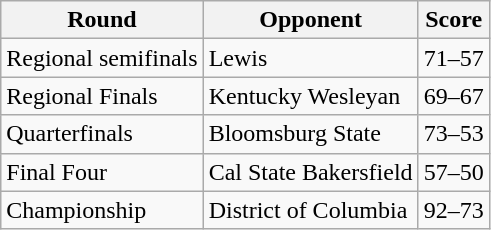<table class="wikitable">
<tr>
<th>Round</th>
<th>Opponent</th>
<th>Score</th>
</tr>
<tr>
<td>Regional semifinals</td>
<td>Lewis</td>
<td>71–57</td>
</tr>
<tr>
<td>Regional Finals</td>
<td>Kentucky Wesleyan</td>
<td>69–67</td>
</tr>
<tr>
<td>Quarterfinals</td>
<td>Bloomsburg State</td>
<td>73–53</td>
</tr>
<tr>
<td>Final Four</td>
<td>Cal State Bakersfield</td>
<td>57–50</td>
</tr>
<tr>
<td>Championship</td>
<td>District of Columbia</td>
<td>92–73</td>
</tr>
</table>
